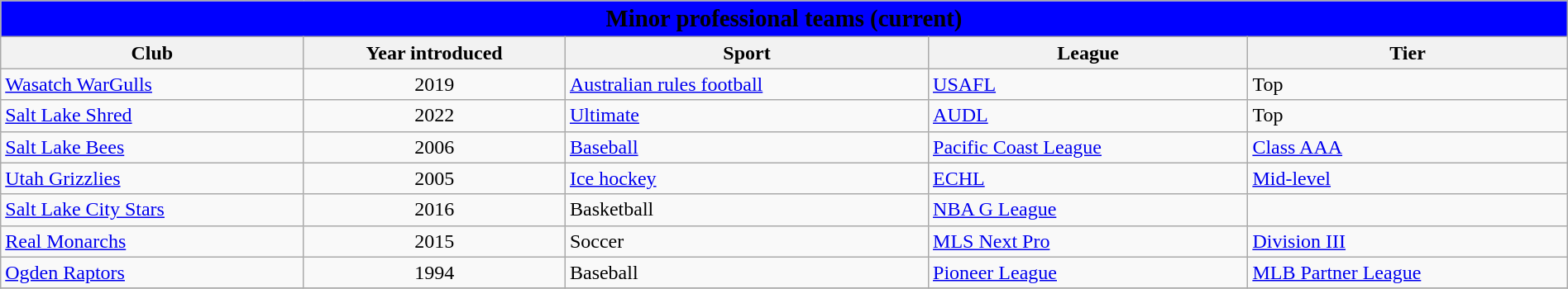<table class="wikitable sortable" style="width:100%;">
<tr>
<th style="background:blue;" colspan="5"><big><span>Minor professional teams (current)</span></big></th>
</tr>
<tr>
<th>Club</th>
<th>Year introduced</th>
<th>Sport</th>
<th>League</th>
<th>Tier</th>
</tr>
<tr>
<td><a href='#'>Wasatch WarGulls</a></td>
<td align=center>2019</td>
<td><a href='#'>Australian rules football</a></td>
<td><a href='#'>USAFL</a></td>
<td>Top</td>
</tr>
<tr>
<td><a href='#'>Salt Lake Shred</a></td>
<td align=center>2022</td>
<td><a href='#'>Ultimate</a></td>
<td><a href='#'>AUDL</a></td>
<td>Top</td>
</tr>
<tr>
<td><a href='#'>Salt Lake Bees</a></td>
<td align=center>2006</td>
<td><a href='#'>Baseball</a></td>
<td><a href='#'>Pacific Coast League</a></td>
<td><a href='#'>Class AAA</a></td>
</tr>
<tr>
<td><a href='#'>Utah Grizzlies</a></td>
<td align=center>2005</td>
<td><a href='#'>Ice hockey</a></td>
<td><a href='#'>ECHL</a></td>
<td><a href='#'>Mid-level</a></td>
</tr>
<tr>
<td><a href='#'>Salt Lake City Stars</a></td>
<td align=center>2016</td>
<td>Basketball</td>
<td><a href='#'>NBA G League</a></td>
<td></td>
</tr>
<tr>
<td><a href='#'>Real Monarchs</a></td>
<td align=center>2015</td>
<td>Soccer</td>
<td><a href='#'>MLS Next Pro</a></td>
<td><a href='#'>Division III</a></td>
</tr>
<tr>
<td><a href='#'>Ogden Raptors</a></td>
<td align=center>1994</td>
<td>Baseball</td>
<td><a href='#'>Pioneer League</a></td>
<td><a href='#'>MLB Partner League</a></td>
</tr>
<tr>
</tr>
</table>
